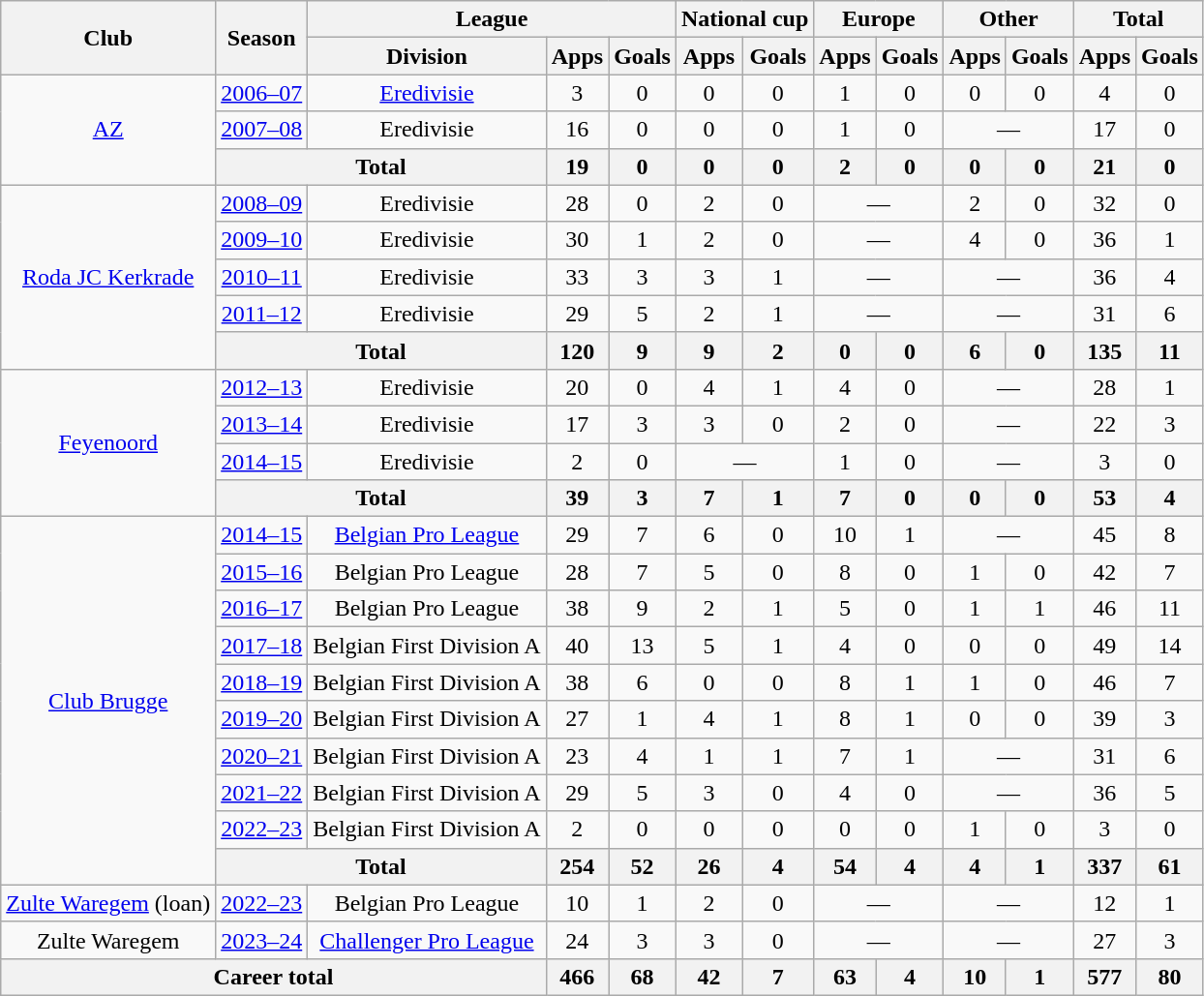<table class="wikitable" style="text-align:center">
<tr>
<th rowspan="2">Club</th>
<th rowspan="2">Season</th>
<th colspan="3">League</th>
<th colspan="2">National cup</th>
<th colspan="2">Europe</th>
<th colspan="2">Other</th>
<th colspan="2">Total</th>
</tr>
<tr>
<th>Division</th>
<th>Apps</th>
<th>Goals</th>
<th>Apps</th>
<th>Goals</th>
<th>Apps</th>
<th>Goals</th>
<th>Apps</th>
<th>Goals</th>
<th>Apps</th>
<th>Goals</th>
</tr>
<tr>
<td rowspan="3"><a href='#'>AZ</a></td>
<td><a href='#'>2006–07</a></td>
<td><a href='#'>Eredivisie</a></td>
<td>3</td>
<td>0</td>
<td>0</td>
<td>0</td>
<td>1</td>
<td>0</td>
<td>0</td>
<td>0</td>
<td>4</td>
<td>0</td>
</tr>
<tr>
<td><a href='#'>2007–08</a></td>
<td>Eredivisie</td>
<td>16</td>
<td>0</td>
<td>0</td>
<td>0</td>
<td>1</td>
<td>0</td>
<td colspan="2">—</td>
<td>17</td>
<td>0</td>
</tr>
<tr>
<th colspan="2">Total</th>
<th>19</th>
<th>0</th>
<th>0</th>
<th>0</th>
<th>2</th>
<th>0</th>
<th>0</th>
<th>0</th>
<th>21</th>
<th>0</th>
</tr>
<tr>
<td rowspan="5"><a href='#'>Roda JC Kerkrade</a></td>
<td><a href='#'>2008–09</a></td>
<td>Eredivisie</td>
<td>28</td>
<td>0</td>
<td>2</td>
<td>0</td>
<td colspan="2">—</td>
<td>2</td>
<td>0</td>
<td>32</td>
<td>0</td>
</tr>
<tr>
<td><a href='#'>2009–10</a></td>
<td>Eredivisie</td>
<td>30</td>
<td>1</td>
<td>2</td>
<td>0</td>
<td colspan="2">—</td>
<td>4</td>
<td>0</td>
<td>36</td>
<td>1</td>
</tr>
<tr>
<td><a href='#'>2010–11</a></td>
<td>Eredivisie</td>
<td>33</td>
<td>3</td>
<td>3</td>
<td>1</td>
<td colspan="2">—</td>
<td colspan="2">—</td>
<td>36</td>
<td>4</td>
</tr>
<tr>
<td><a href='#'>2011–12</a></td>
<td>Eredivisie</td>
<td>29</td>
<td>5</td>
<td>2</td>
<td>1</td>
<td colspan="2">—</td>
<td colspan="2">—</td>
<td>31</td>
<td>6</td>
</tr>
<tr>
<th colspan="2">Total</th>
<th>120</th>
<th>9</th>
<th>9</th>
<th>2</th>
<th>0</th>
<th>0</th>
<th>6</th>
<th>0</th>
<th>135</th>
<th>11</th>
</tr>
<tr>
<td rowspan="4"><a href='#'>Feyenoord</a></td>
<td><a href='#'>2012–13</a></td>
<td>Eredivisie</td>
<td>20</td>
<td>0</td>
<td>4</td>
<td>1</td>
<td>4</td>
<td>0</td>
<td colspan="2">—</td>
<td>28</td>
<td>1</td>
</tr>
<tr>
<td><a href='#'>2013–14</a></td>
<td>Eredivisie</td>
<td>17</td>
<td>3</td>
<td>3</td>
<td>0</td>
<td>2</td>
<td>0</td>
<td colspan="2">—</td>
<td>22</td>
<td>3</td>
</tr>
<tr>
<td><a href='#'>2014–15</a></td>
<td>Eredivisie</td>
<td>2</td>
<td>0</td>
<td colspan="2">—</td>
<td>1</td>
<td>0</td>
<td colspan="2">—</td>
<td>3</td>
<td>0</td>
</tr>
<tr>
<th colspan="2">Total</th>
<th>39</th>
<th>3</th>
<th>7</th>
<th>1</th>
<th>7</th>
<th>0</th>
<th>0</th>
<th>0</th>
<th>53</th>
<th>4</th>
</tr>
<tr>
<td rowspan="10"><a href='#'>Club Brugge</a></td>
<td><a href='#'>2014–15</a></td>
<td><a href='#'>Belgian Pro League</a></td>
<td>29</td>
<td>7</td>
<td>6</td>
<td>0</td>
<td>10</td>
<td>1</td>
<td colspan="2">—</td>
<td>45</td>
<td>8</td>
</tr>
<tr>
<td><a href='#'>2015–16</a></td>
<td>Belgian Pro League</td>
<td>28</td>
<td>7</td>
<td>5</td>
<td>0</td>
<td>8</td>
<td>0</td>
<td>1</td>
<td>0</td>
<td>42</td>
<td>7</td>
</tr>
<tr>
<td><a href='#'>2016–17</a></td>
<td>Belgian Pro League</td>
<td>38</td>
<td>9</td>
<td>2</td>
<td>1</td>
<td>5</td>
<td>0</td>
<td>1</td>
<td>1</td>
<td>46</td>
<td>11</td>
</tr>
<tr>
<td><a href='#'>2017–18</a></td>
<td>Belgian First Division A</td>
<td>40</td>
<td>13</td>
<td>5</td>
<td>1</td>
<td>4</td>
<td>0</td>
<td>0</td>
<td>0</td>
<td>49</td>
<td>14</td>
</tr>
<tr>
<td><a href='#'>2018–19</a></td>
<td>Belgian First Division A</td>
<td>38</td>
<td>6</td>
<td>0</td>
<td>0</td>
<td>8</td>
<td>1</td>
<td>1</td>
<td>0</td>
<td>46</td>
<td>7</td>
</tr>
<tr>
<td><a href='#'>2019–20</a></td>
<td>Belgian First Division A</td>
<td>27</td>
<td>1</td>
<td>4</td>
<td>1</td>
<td>8</td>
<td>1</td>
<td>0</td>
<td>0</td>
<td>39</td>
<td>3</td>
</tr>
<tr>
<td><a href='#'>2020–21</a></td>
<td>Belgian First Division A</td>
<td>23</td>
<td>4</td>
<td>1</td>
<td>1</td>
<td>7</td>
<td>1</td>
<td colspan="2">—</td>
<td>31</td>
<td>6</td>
</tr>
<tr>
<td><a href='#'>2021–22</a></td>
<td>Belgian First Division A</td>
<td>29</td>
<td>5</td>
<td>3</td>
<td>0</td>
<td>4</td>
<td>0</td>
<td colspan="2">—</td>
<td>36</td>
<td>5</td>
</tr>
<tr>
<td><a href='#'>2022–23</a></td>
<td>Belgian First Division A</td>
<td>2</td>
<td>0</td>
<td>0</td>
<td>0</td>
<td>0</td>
<td>0</td>
<td>1</td>
<td>0</td>
<td>3</td>
<td>0</td>
</tr>
<tr>
<th colspan="2">Total</th>
<th>254</th>
<th>52</th>
<th>26</th>
<th>4</th>
<th>54</th>
<th>4</th>
<th>4</th>
<th>1</th>
<th>337</th>
<th>61</th>
</tr>
<tr>
<td><a href='#'>Zulte Waregem</a> (loan)</td>
<td><a href='#'>2022–23</a></td>
<td>Belgian Pro League</td>
<td>10</td>
<td>1</td>
<td>2</td>
<td>0</td>
<td colspan="2">—</td>
<td colspan="2">—</td>
<td>12</td>
<td>1</td>
</tr>
<tr>
<td>Zulte Waregem</td>
<td><a href='#'>2023–24</a></td>
<td><a href='#'>Challenger Pro League</a></td>
<td>24</td>
<td>3</td>
<td>3</td>
<td>0</td>
<td colspan="2">—</td>
<td colspan="2">—</td>
<td>27</td>
<td>3</td>
</tr>
<tr>
<th colspan="3">Career total</th>
<th>466</th>
<th>68</th>
<th>42</th>
<th>7</th>
<th>63</th>
<th>4</th>
<th>10</th>
<th>1</th>
<th>577</th>
<th>80</th>
</tr>
</table>
